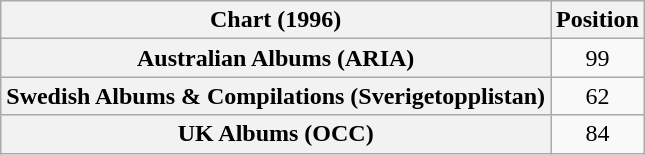<table class="wikitable sortable plainrowheaders" style="text-align:center">
<tr>
<th scope="col">Chart (1996)</th>
<th scope="col">Position</th>
</tr>
<tr>
<th scope="row">Australian Albums (ARIA)</th>
<td>99</td>
</tr>
<tr>
<th scope="row">Swedish Albums & Compilations (Sverigetopplistan)</th>
<td>62</td>
</tr>
<tr>
<th scope="row">UK Albums (OCC)</th>
<td>84</td>
</tr>
</table>
